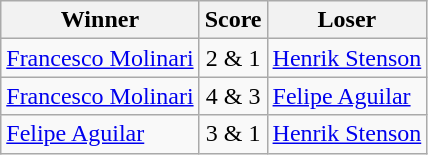<table class="wikitable" font-size:95%;">
<tr>
<th>Winner</th>
<th>Score</th>
<th>Loser</th>
</tr>
<tr>
<td><a href='#'>Francesco Molinari</a></td>
<td align=center>2 & 1</td>
<td><a href='#'>Henrik Stenson</a></td>
</tr>
<tr>
<td><a href='#'>Francesco Molinari</a></td>
<td align=center>4 & 3</td>
<td><a href='#'>Felipe Aguilar</a></td>
</tr>
<tr>
<td><a href='#'>Felipe Aguilar</a></td>
<td align=center>3 & 1</td>
<td><a href='#'>Henrik Stenson</a></td>
</tr>
</table>
